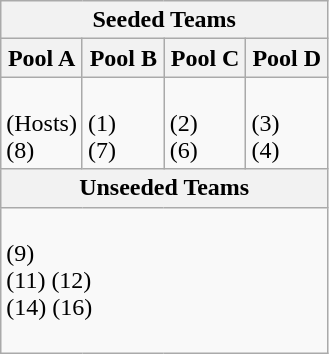<table class="wikitable">
<tr>
<th colspan=4>Seeded Teams</th>
</tr>
<tr>
<th width=25%>Pool A</th>
<th width=25%>Pool B</th>
<th width=25%>Pool C</th>
<th width=25%>Pool D</th>
</tr>
<tr>
<td><br> (Hosts)<br>
 (8)</td>
<td><br> (1)<br>
 (7)</td>
<td><br> (2)<br>
 (6)</td>
<td><br> (3)<br>
 (4)</td>
</tr>
<tr>
<th colspan=4>Unseeded Teams</th>
</tr>
<tr>
<td colspan=4><br>

 (9)<br>
 (11)

 (12)<br>
 (14)

 (16)<br>


<br>

</td>
</tr>
</table>
